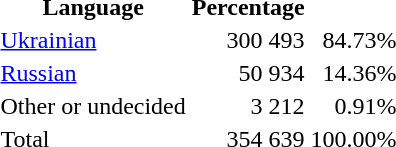<table class="standard">
<tr>
<th>Language</th>
<th>Percentage</th>
</tr>
<tr>
<td><a href='#'>Ukrainian</a></td>
<td align="right">300 493</td>
<td align="right">84.73%</td>
</tr>
<tr>
<td><a href='#'>Russian</a></td>
<td align="right">50 934</td>
<td align="right">14.36%</td>
</tr>
<tr>
<td>Other or undecided</td>
<td align="right">3 212</td>
<td align="right">0.91%</td>
</tr>
<tr>
<td>Total</td>
<td align="right">354 639</td>
<td align="right">100.00%</td>
</tr>
</table>
